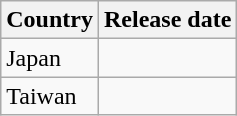<table class="wikitable">
<tr>
<th>Country</th>
<th>Release date</th>
</tr>
<tr>
<td>Japan</td>
<td></td>
</tr>
<tr>
<td>Taiwan</td>
<td></td>
</tr>
</table>
